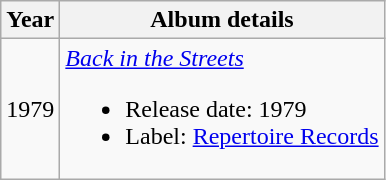<table class="wikitable" style="text-align:center;">
<tr>
<th>Year</th>
<th>Album details</th>
</tr>
<tr>
<td>1979</td>
<td style="text-align:left;"><em><a href='#'>Back in the Streets</a></em><br><ul><li>Release date: 1979</li><li>Label: <a href='#'>Repertoire Records</a></li></ul></td>
</tr>
</table>
